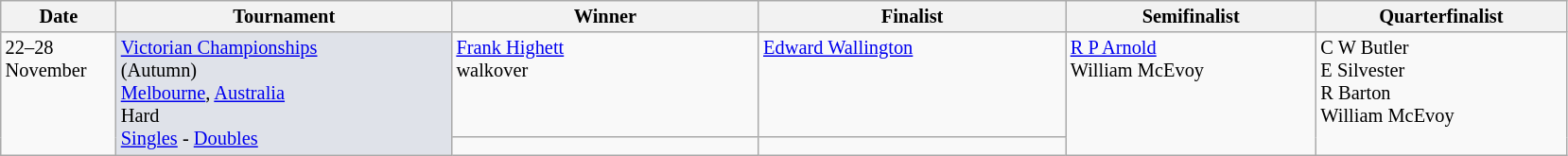<table class="wikitable" style="font-size:85%;">
<tr>
<th width="75">Date</th>
<th width="230">Tournament</th>
<th width="210">Winner</th>
<th width="210">Finalist</th>
<th width="170">Semifinalist</th>
<th width="170">Quarterfinalist</th>
</tr>
<tr valign=top>
<td rowspan=2>22–28 November</td>
<td style="background:#dfe2e9" rowspan=2><a href='#'>Victorian Championships</a><br>(Autumn)<br> <a href='#'>Melbourne</a>, <a href='#'>Australia</a><br>Hard<br><a href='#'>Singles</a> - <a href='#'>Doubles</a></td>
<td> <a href='#'>Frank Highett</a><br>walkover</td>
<td> <a href='#'>Edward Wallington</a></td>
<td rowspan=2> <a href='#'>R P Arnold</a> <br>  William McEvoy</td>
<td rowspan=2> C W Butler <br>  E Silvester <br>  R Barton <br>  William McEvoy</td>
</tr>
<tr valign=top>
<td></td>
<td></td>
</tr>
</table>
